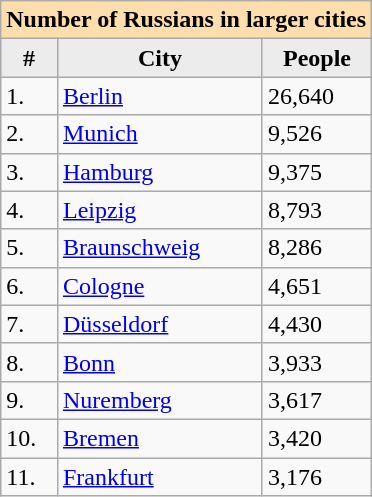<table class="wikitable">
<tr>
<td colspan="10"  style="text-align:center; background:#ffdead;"><strong>Number of Russians in larger cities </strong></td>
</tr>
<tr style="background:#ddd;">
<th style="background:#ececec;">#</th>
<th style="background:#ececec;">City</th>
<th style="background:#ececec;">People</th>
</tr>
<tr style="text-align:left;">
<td>1.</td>
<td><a href='#'>Berlin</a></td>
<td>26,640</td>
</tr>
<tr style="text-align:left;">
<td>2.</td>
<td><a href='#'>Munich</a></td>
<td>9,526</td>
</tr>
<tr style="text-align:left;">
<td>3.</td>
<td><a href='#'>Hamburg</a></td>
<td>9,375</td>
</tr>
<tr style="text-align:left;">
<td>4.</td>
<td><a href='#'>Leipzig</a></td>
<td>8,793</td>
</tr>
<tr style="text-align:left;">
<td>5.</td>
<td><a href='#'>Braunschweig</a></td>
<td>8,286</td>
</tr>
<tr style="text-align:left;">
<td>6.</td>
<td><a href='#'>Cologne</a></td>
<td>4,651</td>
</tr>
<tr style="text-align:left;">
<td>7.</td>
<td><a href='#'>Düsseldorf</a></td>
<td>4,430</td>
</tr>
<tr style="text-align:left;">
<td>8.</td>
<td><a href='#'>Bonn</a></td>
<td>3,933</td>
</tr>
<tr style="text-align:left;">
<td>9.</td>
<td><a href='#'>Nuremberg</a></td>
<td>3,617</td>
</tr>
<tr style="text-align:left;">
<td>10.</td>
<td><a href='#'>Bremen</a></td>
<td>3,420</td>
</tr>
<tr style="text-align:left;">
<td>11.</td>
<td><a href='#'>Frankfurt</a></td>
<td>3,176</td>
</tr>
</table>
